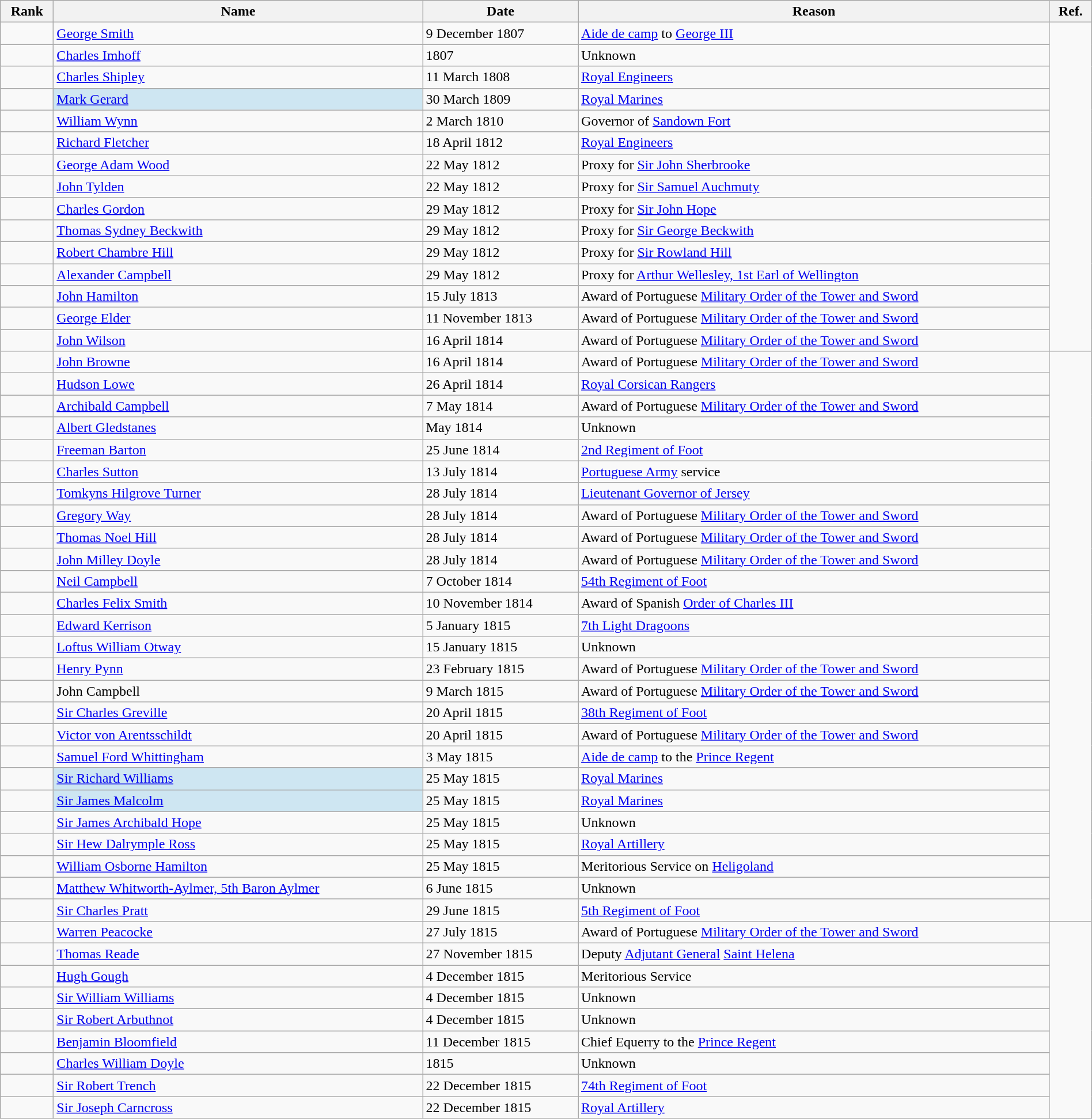<table class="wikitable sortable"width=100%>
<tr>
<th style=>Rank</th>
<th style=>Name</th>
<th style=>Date</th>
<th style=>Reason</th>
<th style=>Ref.</th>
</tr>
<tr>
<td></td>
<td><a href='#'>George Smith</a></td>
<td>9 December 1807</td>
<td><a href='#'>Aide de camp</a> to <a href='#'>George III</a></td>
<td rowspan=15></td>
</tr>
<tr>
<td></td>
<td><a href='#'>Charles Imhoff</a></td>
<td>1807</td>
<td>Unknown</td>
</tr>
<tr>
<td></td>
<td><a href='#'>Charles Shipley</a></td>
<td>11 March 1808</td>
<td><a href='#'>Royal Engineers</a></td>
</tr>
<tr>
<td></td>
<td bgcolor="#CEE6F2"><a href='#'>Mark Gerard</a></td>
<td>30 March 1809</td>
<td><a href='#'>Royal Marines</a></td>
</tr>
<tr>
<td></td>
<td><a href='#'>William Wynn</a></td>
<td>2 March 1810</td>
<td>Governor of <a href='#'>Sandown Fort</a></td>
</tr>
<tr>
<td></td>
<td><a href='#'>Richard Fletcher</a></td>
<td>18 April 1812</td>
<td><a href='#'>Royal Engineers</a></td>
</tr>
<tr>
<td></td>
<td><a href='#'>George Adam Wood</a></td>
<td>22 May 1812</td>
<td>Proxy for <a href='#'>Sir John Sherbrooke</a></td>
</tr>
<tr>
<td></td>
<td><a href='#'>John Tylden</a></td>
<td>22 May 1812</td>
<td>Proxy for <a href='#'>Sir Samuel Auchmuty</a></td>
</tr>
<tr>
<td></td>
<td><a href='#'>Charles Gordon</a></td>
<td>29 May 1812</td>
<td>Proxy for <a href='#'>Sir John Hope</a></td>
</tr>
<tr>
<td></td>
<td><a href='#'>Thomas Sydney Beckwith</a></td>
<td>29 May 1812</td>
<td>Proxy for <a href='#'>Sir George Beckwith</a></td>
</tr>
<tr>
<td></td>
<td><a href='#'>Robert Chambre Hill</a></td>
<td>29 May 1812</td>
<td>Proxy for <a href='#'>Sir Rowland Hill</a></td>
</tr>
<tr>
<td></td>
<td><a href='#'>Alexander Campbell</a></td>
<td>29 May 1812</td>
<td>Proxy for <a href='#'>Arthur Wellesley, 1st Earl of Wellington</a></td>
</tr>
<tr>
<td></td>
<td><a href='#'>John Hamilton</a></td>
<td>15 July 1813</td>
<td>Award of Portuguese <a href='#'>Military Order of the Tower and Sword</a></td>
</tr>
<tr>
<td></td>
<td><a href='#'>George Elder</a></td>
<td>11 November 1813</td>
<td>Award of Portuguese <a href='#'>Military Order of the Tower and Sword</a></td>
</tr>
<tr>
<td></td>
<td><a href='#'>John Wilson</a></td>
<td>16 April 1814</td>
<td>Award of Portuguese <a href='#'>Military Order of the Tower and Sword</a></td>
</tr>
<tr>
<td></td>
<td><a href='#'>John Browne</a></td>
<td>16 April 1814</td>
<td>Award of Portuguese <a href='#'>Military Order of the Tower and Sword</a></td>
<td rowspan=26></td>
</tr>
<tr>
<td></td>
<td><a href='#'>Hudson Lowe</a></td>
<td>26 April 1814</td>
<td><a href='#'>Royal Corsican Rangers</a></td>
</tr>
<tr>
<td></td>
<td><a href='#'>Archibald Campbell</a></td>
<td>7 May 1814</td>
<td>Award of Portuguese <a href='#'>Military Order of the Tower and Sword</a></td>
</tr>
<tr>
<td></td>
<td><a href='#'>Albert Gledstanes</a></td>
<td>May 1814</td>
<td>Unknown</td>
</tr>
<tr>
<td></td>
<td><a href='#'>Freeman Barton</a></td>
<td>25 June 1814</td>
<td><a href='#'>2nd Regiment of Foot</a></td>
</tr>
<tr>
<td></td>
<td><a href='#'>Charles Sutton</a></td>
<td>13 July 1814</td>
<td><a href='#'>Portuguese Army</a> service</td>
</tr>
<tr>
<td></td>
<td><a href='#'>Tomkyns Hilgrove Turner</a></td>
<td>28 July 1814</td>
<td><a href='#'>Lieutenant Governor of Jersey</a></td>
</tr>
<tr>
<td></td>
<td><a href='#'>Gregory Way</a></td>
<td>28 July 1814</td>
<td>Award of Portuguese <a href='#'>Military Order of the Tower and Sword</a></td>
</tr>
<tr>
<td></td>
<td><a href='#'>Thomas Noel Hill</a></td>
<td>28 July 1814</td>
<td>Award of Portuguese <a href='#'>Military Order of the Tower and Sword</a></td>
</tr>
<tr>
<td></td>
<td><a href='#'>John Milley Doyle</a></td>
<td>28 July 1814</td>
<td>Award of Portuguese <a href='#'>Military Order of the Tower and Sword</a></td>
</tr>
<tr>
<td></td>
<td><a href='#'>Neil Campbell</a></td>
<td>7 October 1814</td>
<td><a href='#'>54th Regiment of Foot</a></td>
</tr>
<tr>
<td></td>
<td><a href='#'>Charles Felix Smith</a></td>
<td>10 November 1814</td>
<td>Award of Spanish <a href='#'>Order of Charles III</a></td>
</tr>
<tr>
<td></td>
<td><a href='#'>Edward Kerrison</a></td>
<td>5 January 1815</td>
<td><a href='#'>7th Light Dragoons</a></td>
</tr>
<tr>
<td></td>
<td><a href='#'>Loftus William Otway</a></td>
<td>15 January 1815</td>
<td>Unknown</td>
</tr>
<tr>
<td></td>
<td><a href='#'>Henry Pynn</a></td>
<td>23 February 1815</td>
<td>Award of Portuguese <a href='#'>Military Order of the Tower and Sword</a></td>
</tr>
<tr>
<td></td>
<td>John Campbell</td>
<td>9 March 1815</td>
<td>Award of Portuguese <a href='#'>Military Order of the Tower and Sword</a></td>
</tr>
<tr>
<td></td>
<td><a href='#'>Sir Charles Greville</a></td>
<td>20 April 1815</td>
<td><a href='#'>38th Regiment of Foot</a></td>
</tr>
<tr>
<td></td>
<td><a href='#'>Victor von Arentsschildt</a></td>
<td>20 April 1815</td>
<td>Award of Portuguese <a href='#'>Military Order of the Tower and Sword</a></td>
</tr>
<tr>
<td></td>
<td><a href='#'>Samuel Ford Whittingham</a></td>
<td>3 May 1815</td>
<td><a href='#'>Aide de camp</a> to the <a href='#'>Prince Regent</a></td>
</tr>
<tr>
<td></td>
<td bgcolor="#CEE6F2"><a href='#'>Sir Richard Williams</a></td>
<td>25 May 1815</td>
<td><a href='#'>Royal Marines</a></td>
</tr>
<tr>
<td></td>
<td bgcolor="#CEE6F2"><a href='#'>Sir James Malcolm</a></td>
<td>25 May 1815</td>
<td><a href='#'>Royal Marines</a></td>
</tr>
<tr>
<td></td>
<td><a href='#'>Sir James Archibald Hope</a></td>
<td>25 May 1815</td>
<td>Unknown</td>
</tr>
<tr>
<td></td>
<td><a href='#'>Sir Hew Dalrymple Ross</a></td>
<td>25 May 1815</td>
<td><a href='#'>Royal Artillery</a></td>
</tr>
<tr>
<td></td>
<td><a href='#'>William Osborne Hamilton</a></td>
<td>25 May 1815</td>
<td>Meritorious Service on <a href='#'>Heligoland</a></td>
</tr>
<tr>
<td></td>
<td><a href='#'>Matthew Whitworth-Aylmer, 5th Baron Aylmer</a></td>
<td>6 June 1815</td>
<td>Unknown</td>
</tr>
<tr>
<td></td>
<td><a href='#'>Sir Charles Pratt</a></td>
<td>29 June 1815</td>
<td><a href='#'>5th Regiment of Foot</a></td>
</tr>
<tr>
<td></td>
<td><a href='#'>Warren Peacocke</a></td>
<td>27 July 1815</td>
<td>Award of Portuguese <a href='#'>Military Order of the Tower and Sword</a></td>
<td rowspan=9></td>
</tr>
<tr>
<td></td>
<td><a href='#'>Thomas Reade</a></td>
<td>27 November 1815</td>
<td>Deputy <a href='#'>Adjutant General</a> <a href='#'>Saint Helena</a></td>
</tr>
<tr>
<td></td>
<td><a href='#'>Hugh Gough</a></td>
<td>4 December 1815</td>
<td>Meritorious Service</td>
</tr>
<tr>
<td></td>
<td><a href='#'>Sir William Williams</a></td>
<td>4 December 1815</td>
<td>Unknown</td>
</tr>
<tr>
<td></td>
<td><a href='#'>Sir Robert Arbuthnot</a></td>
<td>4 December 1815</td>
<td>Unknown</td>
</tr>
<tr>
<td></td>
<td><a href='#'>Benjamin Bloomfield</a></td>
<td>11 December 1815</td>
<td>Chief Equerry to the <a href='#'>Prince Regent</a></td>
</tr>
<tr>
<td></td>
<td><a href='#'>Charles William Doyle</a></td>
<td>1815</td>
<td>Unknown</td>
</tr>
<tr>
<td></td>
<td><a href='#'>Sir Robert Trench</a></td>
<td>22 December 1815</td>
<td><a href='#'>74th Regiment of Foot</a></td>
</tr>
<tr>
<td></td>
<td><a href='#'>Sir Joseph Carncross</a></td>
<td>22 December 1815</td>
<td><a href='#'>Royal Artillery</a></td>
</tr>
</table>
